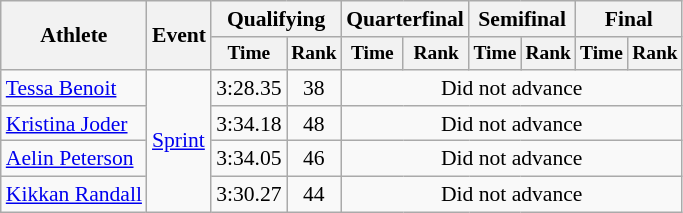<table class=wikitable style=font-size:90%;text-align:center>
<tr>
<th rowspan=2>Athlete</th>
<th rowspan=2>Event</th>
<th colspan=2>Qualifying</th>
<th colspan=2>Quarterfinal</th>
<th colspan=2>Semifinal</th>
<th colspan=2>Final</th>
</tr>
<tr style=font-size:90%>
<th>Time</th>
<th>Rank</th>
<th>Time</th>
<th>Rank</th>
<th>Time</th>
<th>Rank</th>
<th>Time</th>
<th>Rank</th>
</tr>
<tr>
<td align=left><a href='#'>Tessa Benoit</a></td>
<td align=left rowspan=4><a href='#'>Sprint</a></td>
<td>3:28.35</td>
<td>38</td>
<td colspan=6>Did not advance</td>
</tr>
<tr>
<td align=left><a href='#'>Kristina Joder</a></td>
<td>3:34.18</td>
<td>48</td>
<td colspan=6>Did not advance</td>
</tr>
<tr>
<td align=left><a href='#'>Aelin Peterson</a></td>
<td>3:34.05</td>
<td>46</td>
<td colspan=6>Did not advance</td>
</tr>
<tr>
<td align=left><a href='#'>Kikkan Randall</a></td>
<td>3:30.27</td>
<td>44</td>
<td colspan=6>Did not advance</td>
</tr>
</table>
